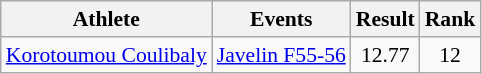<table class=wikitable style="font-size:90%">
<tr align=center>
<th>Athlete</th>
<th>Events</th>
<th>Result</th>
<th>Rank</th>
</tr>
<tr align=center>
<td align=left><a href='#'>Korotoumou Coulibaly</a></td>
<td align=left><a href='#'>Javelin F55-56</a></td>
<td>12.77</td>
<td>12</td>
</tr>
</table>
